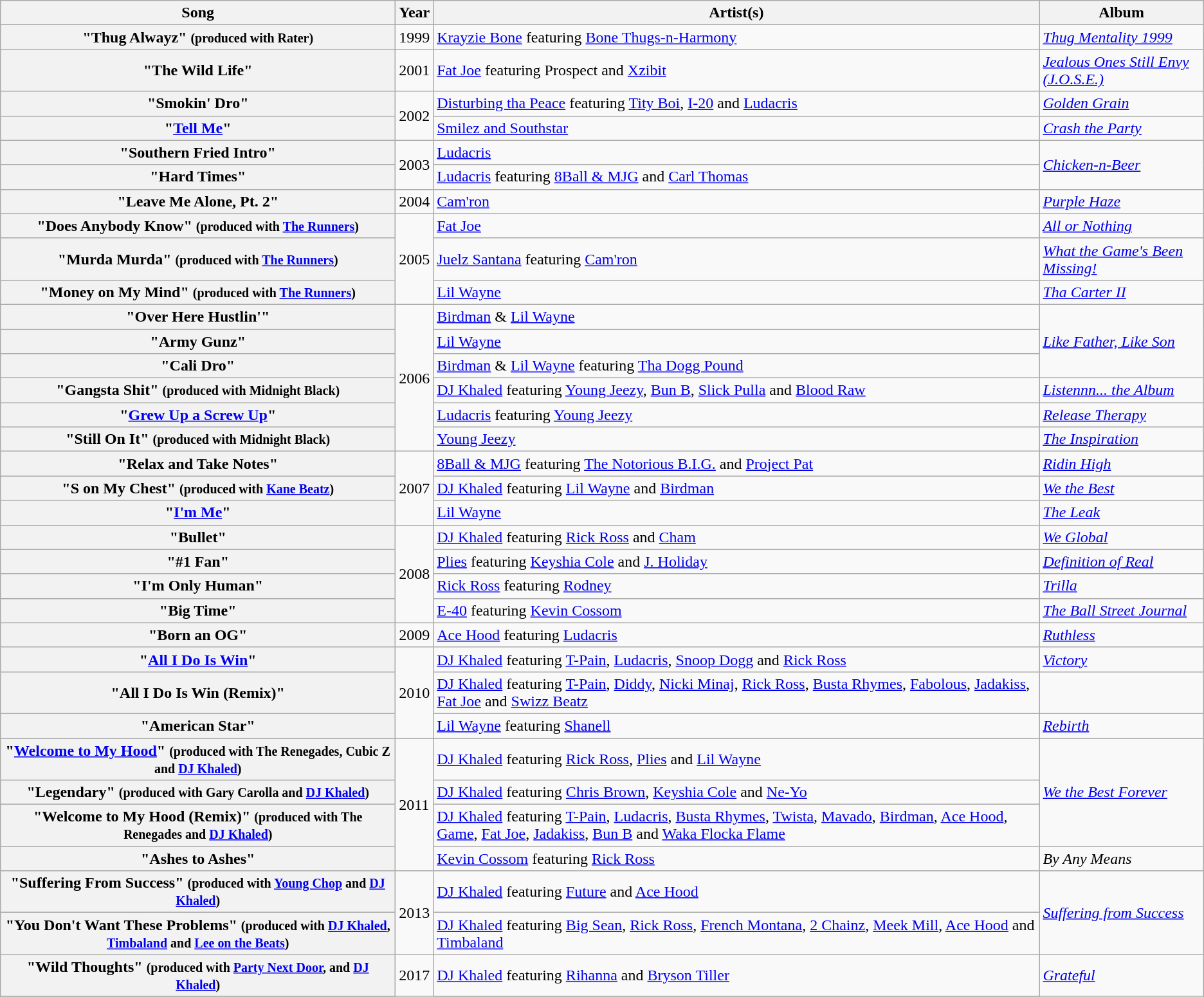<table class="wikitable plainrowheaders" border="1">
<tr>
<th>Song</th>
<th>Year</th>
<th>Artist(s)</th>
<th>Album</th>
</tr>
<tr>
<th scope="row">"Thug Alwayz" <small>(produced with Rater)</small></th>
<td>1999</td>
<td><a href='#'>Krayzie Bone</a> featuring <a href='#'>Bone Thugs-n-Harmony</a></td>
<td><em><a href='#'>Thug Mentality 1999</a></em></td>
</tr>
<tr>
<th scope="row">"The Wild Life"</th>
<td>2001</td>
<td><a href='#'>Fat Joe</a> featuring Prospect and <a href='#'>Xzibit</a></td>
<td><em><a href='#'>Jealous Ones Still Envy (J.O.S.E.)</a></em></td>
</tr>
<tr>
<th scope="row">"Smokin' Dro"</th>
<td rowspan=2>2002</td>
<td><a href='#'>Disturbing tha Peace</a> featuring <a href='#'>Tity Boi</a>, <a href='#'>I-20</a> and <a href='#'>Ludacris</a></td>
<td><em><a href='#'>Golden Grain</a></em></td>
</tr>
<tr>
<th scope="row">"<a href='#'>Tell Me</a>"</th>
<td><a href='#'>Smilez and Southstar</a></td>
<td><em><a href='#'>Crash the Party</a></em></td>
</tr>
<tr>
<th scope="row">"Southern Fried Intro"</th>
<td rowspan=2>2003</td>
<td><a href='#'>Ludacris</a></td>
<td rowspan=2><em><a href='#'>Chicken-n-Beer</a></em></td>
</tr>
<tr>
<th scope="row">"Hard Times"</th>
<td><a href='#'>Ludacris</a> featuring <a href='#'>8Ball & MJG</a> and <a href='#'>Carl Thomas</a></td>
</tr>
<tr>
<th scope="row">"Leave Me Alone, Pt. 2"</th>
<td>2004</td>
<td><a href='#'>Cam'ron</a></td>
<td><em><a href='#'>Purple Haze</a></em></td>
</tr>
<tr>
<th scope="row">"Does Anybody Know" <small>(produced with <a href='#'>The Runners</a>)</small></th>
<td rowspan=3>2005</td>
<td><a href='#'>Fat Joe</a></td>
<td><em><a href='#'>All or Nothing</a></em></td>
</tr>
<tr>
<th scope="row">"Murda Murda" <small>(produced with <a href='#'>The Runners</a>)</small></th>
<td><a href='#'>Juelz Santana</a> featuring <a href='#'>Cam'ron</a></td>
<td><em><a href='#'>What the Game's Been Missing!</a></em></td>
</tr>
<tr>
<th scope="row">"Money on My Mind" <small>(produced with <a href='#'>The Runners</a>)</small></th>
<td><a href='#'>Lil Wayne</a></td>
<td><em><a href='#'>Tha Carter II</a></em></td>
</tr>
<tr>
<th scope="row">"Over Here Hustlin'"</th>
<td rowspan=6>2006</td>
<td><a href='#'>Birdman</a> & <a href='#'>Lil Wayne</a></td>
<td rowspan=3><em><a href='#'>Like Father, Like Son</a></em></td>
</tr>
<tr>
<th scope="row">"Army Gunz"</th>
<td><a href='#'>Lil Wayne</a></td>
</tr>
<tr>
<th scope="row">"Cali Dro"</th>
<td><a href='#'>Birdman</a> & <a href='#'>Lil Wayne</a> featuring <a href='#'>Tha Dogg Pound</a></td>
</tr>
<tr>
<th scope="row">"Gangsta Shit" <small>(produced with Midnight Black)</small></th>
<td><a href='#'>DJ Khaled</a> featuring <a href='#'>Young Jeezy</a>, <a href='#'>Bun B</a>, <a href='#'>Slick Pulla</a> and <a href='#'>Blood Raw</a></td>
<td><em><a href='#'>Listennn... the Album</a></em></td>
</tr>
<tr>
<th scope="row">"<a href='#'>Grew Up a Screw Up</a>"</th>
<td><a href='#'>Ludacris</a> featuring <a href='#'>Young Jeezy</a></td>
<td><em><a href='#'>Release Therapy</a></em></td>
</tr>
<tr>
<th scope="row">"Still On It" <small>(produced with Midnight Black)</small></th>
<td><a href='#'>Young Jeezy</a></td>
<td><em><a href='#'>The Inspiration</a></em></td>
</tr>
<tr>
<th scope="row">"Relax and Take Notes"</th>
<td align=center rowspan=3>2007</td>
<td><a href='#'>8Ball & MJG</a> featuring <a href='#'>The Notorious B.I.G.</a> and <a href='#'>Project Pat</a></td>
<td><em><a href='#'>Ridin High</a></em></td>
</tr>
<tr>
<th scope="row">"S on My Chest" <small>(produced with <a href='#'>Kane Beatz</a>)</small></th>
<td><a href='#'>DJ Khaled</a> featuring <a href='#'>Lil Wayne</a> and <a href='#'>Birdman</a></td>
<td><em><a href='#'>We the Best</a></em></td>
</tr>
<tr>
<th scope="row">"<a href='#'>I'm Me</a>"</th>
<td><a href='#'>Lil Wayne</a></td>
<td><em><a href='#'>The Leak</a></em></td>
</tr>
<tr>
<th scope="row">"Bullet"</th>
<td align=center rowspan=4>2008</td>
<td><a href='#'>DJ Khaled</a> featuring <a href='#'>Rick Ross</a> and <a href='#'>Cham</a></td>
<td><em><a href='#'>We Global</a></em></td>
</tr>
<tr>
<th scope="row">"#1 Fan"</th>
<td><a href='#'>Plies</a> featuring <a href='#'>Keyshia Cole</a> and <a href='#'>J. Holiday</a></td>
<td><em><a href='#'>Definition of Real</a></em></td>
</tr>
<tr>
<th scope="row">"I'm Only Human"</th>
<td><a href='#'>Rick Ross</a> featuring <a href='#'>Rodney</a></td>
<td><em><a href='#'>Trilla</a></em></td>
</tr>
<tr>
<th scope="row">"Big Time"</th>
<td><a href='#'>E-40</a> featuring <a href='#'>Kevin Cossom</a></td>
<td><em><a href='#'>The Ball Street Journal</a></em></td>
</tr>
<tr>
<th scope="row">"Born an OG"</th>
<td align=center>2009</td>
<td><a href='#'>Ace Hood</a> featuring <a href='#'>Ludacris</a></td>
<td><em><a href='#'>Ruthless</a></em></td>
</tr>
<tr>
<th scope="row">"<a href='#'>All I Do Is Win</a>"</th>
<td align=center rowspan=3>2010</td>
<td><a href='#'>DJ Khaled</a> featuring <a href='#'>T-Pain</a>, <a href='#'>Ludacris</a>, <a href='#'>Snoop Dogg</a> and <a href='#'>Rick Ross</a></td>
<td><em><a href='#'>Victory</a></em></td>
</tr>
<tr>
<th scope="row">"All I Do Is Win (Remix)"</th>
<td><a href='#'>DJ Khaled</a> featuring <a href='#'>T-Pain</a>, <a href='#'>Diddy</a>, <a href='#'>Nicki Minaj</a>, <a href='#'>Rick Ross</a>, <a href='#'>Busta Rhymes</a>, <a href='#'>Fabolous</a>, <a href='#'>Jadakiss</a>, <a href='#'>Fat Joe</a> and <a href='#'>Swizz Beatz</a></td>
<td></td>
</tr>
<tr>
<th scope="row">"American Star"</th>
<td><a href='#'>Lil Wayne</a> featuring <a href='#'>Shanell</a></td>
<td><em><a href='#'>Rebirth</a></em></td>
</tr>
<tr>
<th scope="row">"<a href='#'>Welcome to My Hood</a>" <small>(produced with The Renegades, Cubic Z and <a href='#'>DJ Khaled</a>)</small></th>
<td rowspan=4>2011</td>
<td><a href='#'>DJ Khaled</a> featuring <a href='#'>Rick Ross</a>, <a href='#'>Plies</a> and <a href='#'>Lil Wayne</a></td>
<td rowspan=3><em><a href='#'>We the Best Forever</a></em></td>
</tr>
<tr>
<th scope="row">"Legendary" <small>(produced with Gary Carolla and <a href='#'>DJ Khaled</a>)</small></th>
<td><a href='#'>DJ Khaled</a> featuring <a href='#'>Chris Brown</a>, <a href='#'>Keyshia Cole</a> and <a href='#'>Ne-Yo</a></td>
</tr>
<tr>
<th scope="row">"Welcome to My Hood (Remix)" <small>(produced with The Renegades and <a href='#'>DJ Khaled</a>)</small></th>
<td><a href='#'>DJ Khaled</a> featuring <a href='#'>T-Pain</a>, <a href='#'>Ludacris</a>, <a href='#'>Busta Rhymes</a>, <a href='#'>Twista</a>, <a href='#'>Mavado</a>, <a href='#'>Birdman</a>, <a href='#'>Ace Hood</a>, <a href='#'>Game</a>, <a href='#'>Fat Joe</a>, <a href='#'>Jadakiss</a>, <a href='#'>Bun B</a> and <a href='#'>Waka Flocka Flame</a></td>
</tr>
<tr>
<th scope="row">"Ashes to Ashes"</th>
<td><a href='#'>Kevin Cossom</a> featuring <a href='#'>Rick Ross</a></td>
<td><em>By Any Means</em></td>
</tr>
<tr>
<th scope="row">"Suffering From Success" <small>(produced with <a href='#'>Young Chop</a> and <a href='#'>DJ Khaled</a>)</small></th>
<td rowspan=2>2013</td>
<td><a href='#'>DJ Khaled</a> featuring <a href='#'>Future</a> and <a href='#'>Ace Hood</a></td>
<td rowspan=2><em><a href='#'>Suffering from Success</a></em></td>
</tr>
<tr>
<th scope="row">"You Don't Want These Problems" <small>(produced with <a href='#'>DJ Khaled</a>, <a href='#'>Timbaland</a> and <a href='#'>Lee on the Beats</a>)</small></th>
<td><a href='#'>DJ Khaled</a> featuring <a href='#'>Big Sean</a>, <a href='#'>Rick Ross</a>, <a href='#'>French Montana</a>, <a href='#'>2 Chainz</a>, <a href='#'>Meek Mill</a>, <a href='#'>Ace Hood</a> and <a href='#'>Timbaland</a></td>
</tr>
<tr>
<th scope="row">"Wild Thoughts" <small>(produced with <a href='#'>Party Next Door</a>, and <a href='#'>DJ Khaled</a>)</small></th>
<td rowspan=2>2017</td>
<td><a href='#'>DJ Khaled</a> featuring <a href='#'>Rihanna</a> and <a href='#'>Bryson Tiller</a></td>
<td rowspan=2><em><a href='#'>Grateful</a></em></td>
</tr>
<tr>
</tr>
</table>
